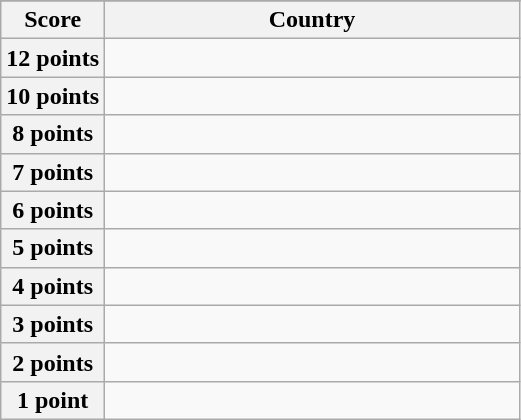<table class="wikitable">
<tr>
</tr>
<tr>
<th scope="col" width="20%">Score</th>
<th scope="col">Country</th>
</tr>
<tr>
<th scope="row">12 points</th>
<td></td>
</tr>
<tr>
<th scope="row">10 points</th>
<td></td>
</tr>
<tr>
<th scope="row">8 points</th>
<td></td>
</tr>
<tr>
<th scope="row">7 points</th>
<td></td>
</tr>
<tr>
<th scope="row">6 points</th>
<td></td>
</tr>
<tr>
<th scope="row">5 points</th>
<td></td>
</tr>
<tr>
<th scope="row">4 points</th>
<td></td>
</tr>
<tr>
<th scope="row">3 points</th>
<td></td>
</tr>
<tr>
<th scope="row">2 points</th>
<td></td>
</tr>
<tr>
<th scope="row">1 point</th>
<td></td>
</tr>
</table>
